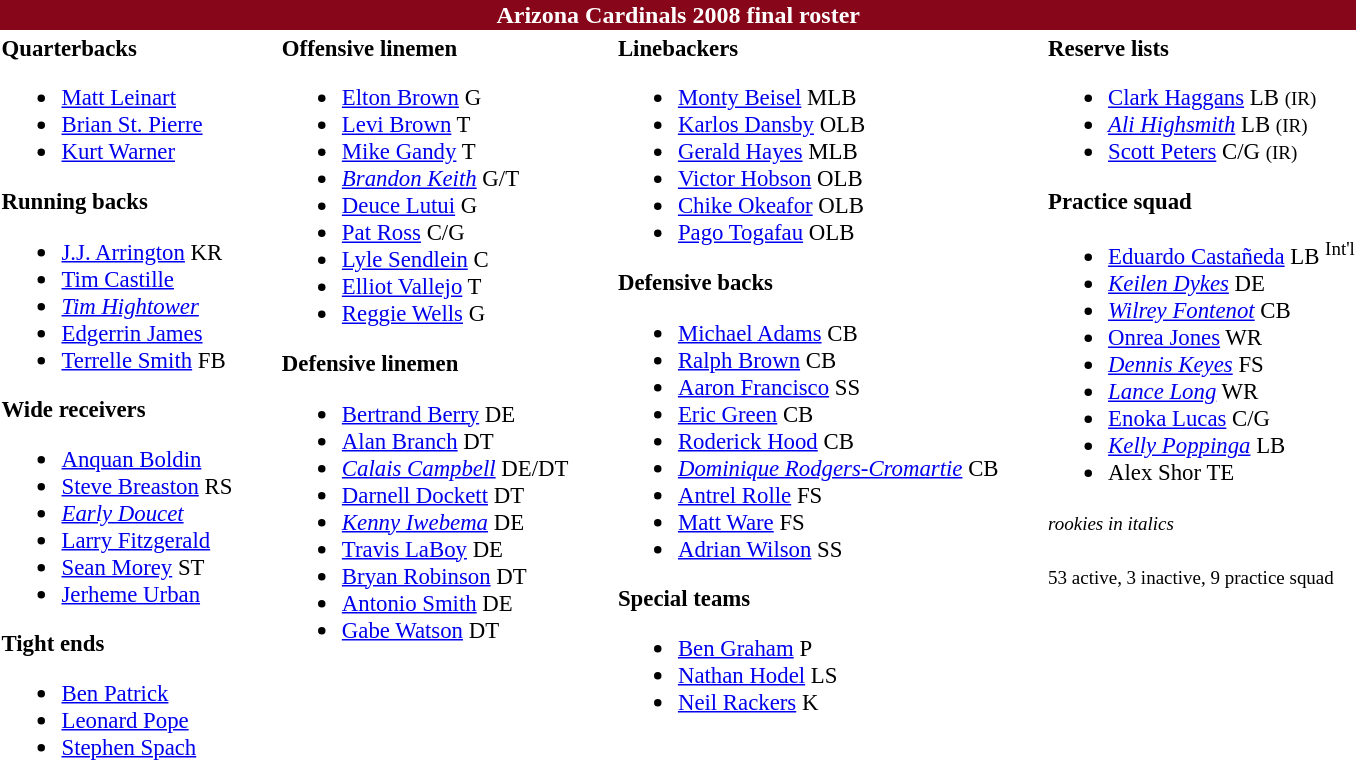<table class="toccolours" style="text-align: left;">
<tr>
<th colspan="9" style="background-color: #870619; color: white; text-align: center;">Arizona Cardinals 2008 final roster</th>
</tr>
<tr>
<td style="font-size: 95%;" valign="top"><strong>Quarterbacks</strong><br><ul><li> <a href='#'>Matt Leinart</a></li><li> <a href='#'>Brian St. Pierre</a></li><li> <a href='#'>Kurt Warner</a></li></ul><strong>Running backs</strong><ul><li> <a href='#'>J.J. Arrington</a> KR</li><li> <a href='#'>Tim Castille</a></li><li> <em><a href='#'>Tim Hightower</a></em></li><li> <a href='#'>Edgerrin James</a></li><li> <a href='#'>Terrelle Smith</a> FB</li></ul><strong>Wide receivers</strong><ul><li> <a href='#'>Anquan Boldin</a></li><li> <a href='#'>Steve Breaston</a> RS</li><li> <em><a href='#'>Early Doucet</a></em></li><li> <a href='#'>Larry Fitzgerald</a></li><li> <a href='#'>Sean Morey</a> ST</li><li> <a href='#'>Jerheme Urban</a></li></ul><strong>Tight ends</strong><ul><li> <a href='#'>Ben Patrick</a></li><li> <a href='#'>Leonard Pope</a></li><li> <a href='#'>Stephen Spach</a></li></ul></td>
<td style="width: 25px;"></td>
<td style="font-size: 95%;" valign="top"><strong>Offensive linemen</strong><br><ul><li> <a href='#'>Elton Brown</a> G</li><li> <a href='#'>Levi Brown</a> T</li><li> <a href='#'>Mike Gandy</a> T</li><li> <em><a href='#'>Brandon Keith</a></em> G/T</li><li> <a href='#'>Deuce Lutui</a> G</li><li> <a href='#'>Pat Ross</a> C/G</li><li> <a href='#'>Lyle Sendlein</a> C</li><li> <a href='#'>Elliot Vallejo</a> T</li><li> <a href='#'>Reggie Wells</a> G</li></ul><strong>Defensive linemen</strong><ul><li> <a href='#'>Bertrand Berry</a> DE</li><li> <a href='#'>Alan Branch</a> DT</li><li> <em><a href='#'>Calais Campbell</a></em> DE/DT</li><li> <a href='#'>Darnell Dockett</a> DT</li><li> <em><a href='#'>Kenny Iwebema</a></em> DE</li><li> <a href='#'>Travis LaBoy</a> DE</li><li> <a href='#'>Bryan Robinson</a> DT</li><li> <a href='#'>Antonio Smith</a> DE</li><li> <a href='#'>Gabe Watson</a> DT</li></ul></td>
<td style="width: 25px;"></td>
<td style="font-size: 95%;" valign="top"><strong>Linebackers</strong><br><ul><li> <a href='#'>Monty Beisel</a> MLB</li><li> <a href='#'>Karlos Dansby</a> OLB</li><li> <a href='#'>Gerald Hayes</a> MLB</li><li> <a href='#'>Victor Hobson</a> OLB</li><li> <a href='#'>Chike Okeafor</a> OLB</li><li> <a href='#'>Pago Togafau</a> OLB</li></ul><strong>Defensive backs</strong><ul><li> <a href='#'>Michael Adams</a> CB</li><li> <a href='#'>Ralph Brown</a> CB</li><li> <a href='#'>Aaron Francisco</a> SS</li><li> <a href='#'>Eric Green</a> CB</li><li> <a href='#'>Roderick Hood</a> CB</li><li> <em><a href='#'>Dominique Rodgers-Cromartie</a></em> CB</li><li> <a href='#'>Antrel Rolle</a> FS</li><li> <a href='#'>Matt Ware</a> FS</li><li> <a href='#'>Adrian Wilson</a> SS</li></ul><strong>Special teams</strong><ul><li> <a href='#'>Ben Graham</a> P</li><li> <a href='#'>Nathan Hodel</a> LS</li><li> <a href='#'>Neil Rackers</a> K</li></ul></td>
<td style="width: 25px;"></td>
<td style="font-size: 95%;" valign="top"><strong>Reserve lists</strong><br><ul><li> <a href='#'>Clark Haggans</a> LB <small>(IR)</small> </li><li> <em><a href='#'>Ali Highsmith</a></em> LB <small>(IR)</small> </li><li> <a href='#'>Scott Peters</a> C/G <small>(IR)</small> </li></ul><strong>Practice squad</strong><ul><li> <a href='#'>Eduardo Castañeda</a> LB <sup>Int'l</sup></li><li> <em><a href='#'>Keilen Dykes</a></em> DE</li><li> <em><a href='#'>Wilrey Fontenot</a></em> CB</li><li> <a href='#'>Onrea Jones</a> WR</li><li> <em><a href='#'>Dennis Keyes</a></em> FS</li><li> <em><a href='#'>Lance Long</a></em> WR</li><li> <a href='#'>Enoka Lucas</a> C/G</li><li> <em><a href='#'>Kelly Poppinga</a></em> LB</li><li> Alex Shor TE</li></ul><small><em>rookies in italics</em><br></small><br><small>53 active, 3 inactive, 9 practice squad</small></td>
</tr>
<tr>
</tr>
</table>
